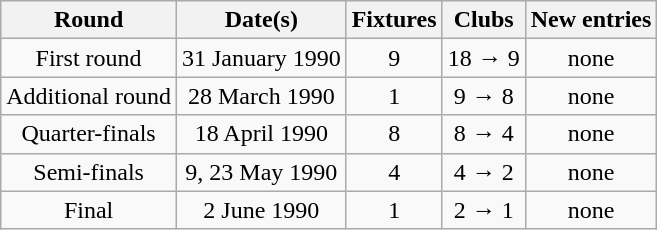<table class="wikitable" style="text-align:center">
<tr>
<th>Round</th>
<th>Date(s)</th>
<th>Fixtures</th>
<th>Clubs</th>
<th>New entries</th>
</tr>
<tr>
<td>First round</td>
<td>31 January 1990</td>
<td>9</td>
<td>18 → 9</td>
<td>none</td>
</tr>
<tr>
<td>Additional round</td>
<td>28 March 1990</td>
<td>1</td>
<td>9 → 8</td>
<td>none</td>
</tr>
<tr>
<td>Quarter-finals</td>
<td>18 April 1990</td>
<td>8</td>
<td>8 → 4</td>
<td>none</td>
</tr>
<tr>
<td>Semi-finals</td>
<td>9, 23 May 1990</td>
<td>4</td>
<td>4 → 2</td>
<td>none</td>
</tr>
<tr>
<td>Final</td>
<td>2 June 1990</td>
<td>1</td>
<td>2 → 1</td>
<td>none</td>
</tr>
</table>
